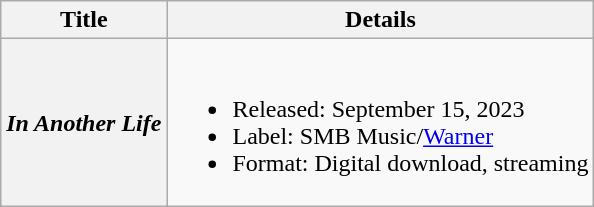<table class="wikitable plainrowheaders">
<tr>
<th scope="col">Title</th>
<th scope="col">Details</th>
</tr>
<tr>
<th scope="row"><em>In Another Life</em></th>
<td><br><ul><li>Released: September 15, 2023</li><li>Label: SMB Music/<a href='#'>Warner</a></li><li>Format: Digital download, streaming</li></ul></td>
</tr>
</table>
